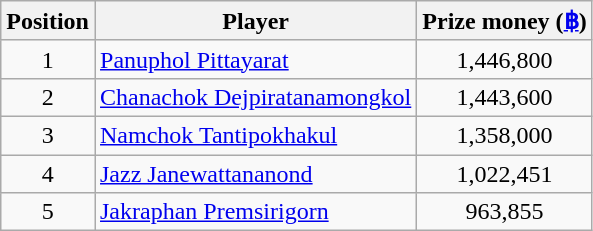<table class=wikitable>
<tr>
<th>Position</th>
<th>Player</th>
<th>Prize money (<a href='#'>฿</a>)</th>
</tr>
<tr>
<td align=center>1</td>
<td> <a href='#'>Panuphol Pittayarat</a></td>
<td align=center>1,446,800</td>
</tr>
<tr>
<td align=center>2</td>
<td> <a href='#'>Chanachok Dejpiratanamongkol</a></td>
<td align=center>1,443,600</td>
</tr>
<tr>
<td align=center>3</td>
<td> <a href='#'>Namchok Tantipokhakul</a></td>
<td align=center>1,358,000</td>
</tr>
<tr>
<td align=center>4</td>
<td> <a href='#'>Jazz Janewattananond</a></td>
<td align=center>1,022,451</td>
</tr>
<tr>
<td align=center>5</td>
<td> <a href='#'>Jakraphan Premsirigorn</a></td>
<td align=center>963,855</td>
</tr>
</table>
